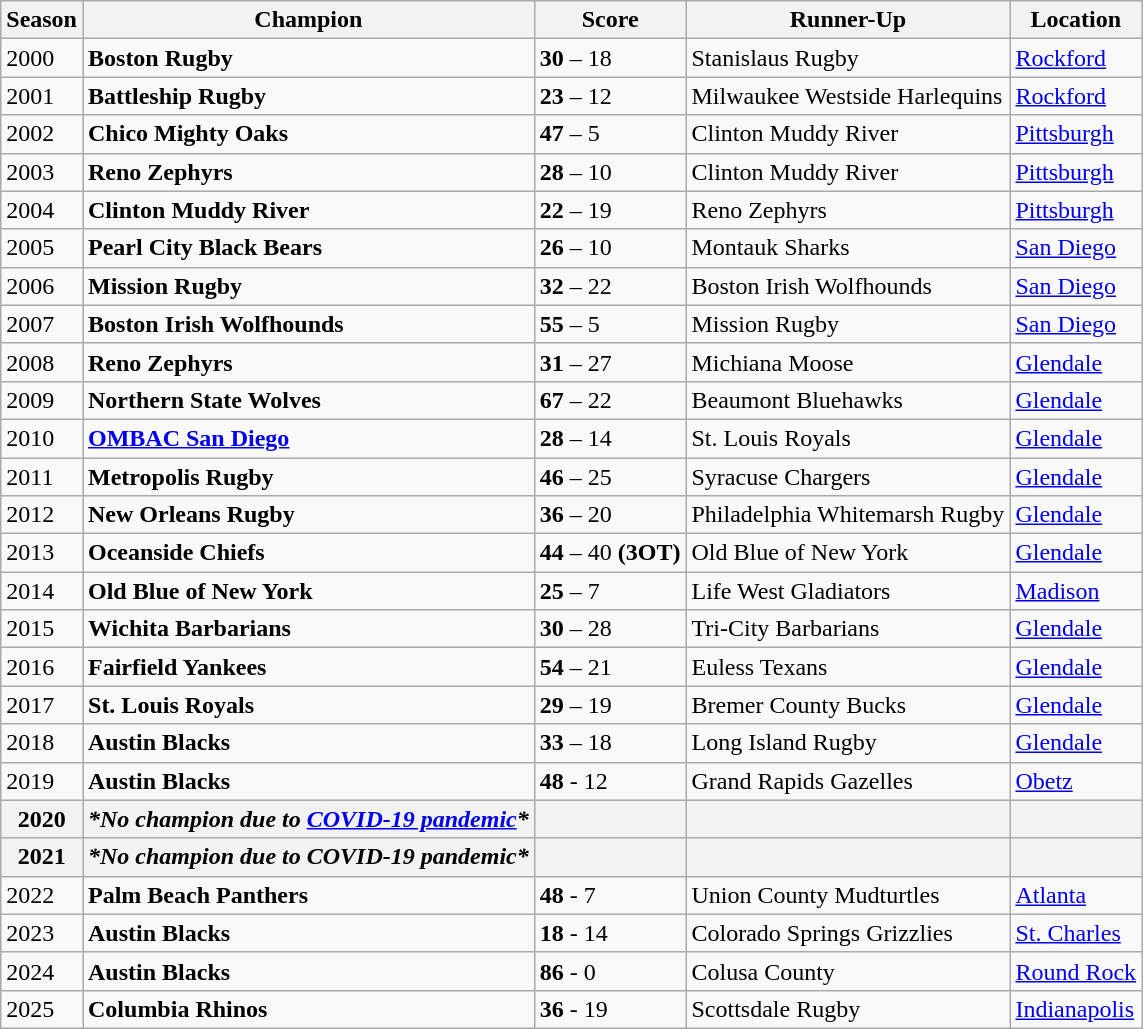<table class="wikitable">
<tr>
<th>Season</th>
<th>Champion</th>
<th>Score</th>
<th>Runner-Up</th>
<th>Location</th>
</tr>
<tr>
<td>2000</td>
<td><strong>Boston Rugby</strong></td>
<td><strong>30</strong> – 18</td>
<td>Stanislaus Rugby</td>
<td><a href='#'>Rockford</a></td>
</tr>
<tr>
<td>2001</td>
<td><strong>Battleship Rugby</strong></td>
<td><strong>23</strong> – 12</td>
<td>Milwaukee Westside Harlequins</td>
<td><a href='#'>Rockford</a></td>
</tr>
<tr>
<td>2002</td>
<td><strong>Chico Mighty Oaks</strong></td>
<td><strong>47</strong> – 5</td>
<td>Clinton Muddy River</td>
<td><a href='#'>Pittsburgh</a></td>
</tr>
<tr>
<td>2003</td>
<td><strong>Reno Zephyrs</strong></td>
<td><strong>28</strong> – 10</td>
<td>Clinton Muddy River</td>
<td><a href='#'>Pittsburgh</a></td>
</tr>
<tr>
<td>2004</td>
<td><strong>Clinton Muddy River</strong></td>
<td><strong>22</strong> – 19</td>
<td>Reno Zephyrs</td>
<td><a href='#'>Pittsburgh</a></td>
</tr>
<tr>
<td>2005</td>
<td><strong>Pearl City Black Bears</strong></td>
<td><strong>26</strong> – 10</td>
<td>Montauk Sharks</td>
<td><a href='#'>San Diego</a></td>
</tr>
<tr>
<td>2006</td>
<td><strong>Mission Rugby</strong></td>
<td><strong>32</strong> – 22</td>
<td>Boston Irish Wolfhounds</td>
<td><a href='#'>San Diego</a></td>
</tr>
<tr>
<td>2007</td>
<td><strong>Boston Irish Wolfhounds</strong></td>
<td><strong>55</strong> – 5</td>
<td>Mission Rugby</td>
<td><a href='#'>San Diego</a></td>
</tr>
<tr>
<td>2008</td>
<td><strong>Reno Zephyrs</strong></td>
<td><strong>31</strong> – 27</td>
<td>Michiana Moose</td>
<td><a href='#'>Glendale</a></td>
</tr>
<tr>
<td>2009</td>
<td><strong>Northern State Wolves</strong></td>
<td><strong>67</strong> – 22</td>
<td>Beaumont Bluehawks</td>
<td><a href='#'>Glendale</a></td>
</tr>
<tr>
<td>2010</td>
<td><strong><a href='#'>OMBAC San Diego</a></strong></td>
<td><strong>28</strong> – 14</td>
<td>St. Louis Royals</td>
<td><a href='#'>Glendale</a></td>
</tr>
<tr>
<td>2011</td>
<td><strong>Metropolis Rugby</strong></td>
<td><strong>46</strong> – 25</td>
<td>Syracuse Chargers</td>
<td><a href='#'>Glendale</a></td>
</tr>
<tr>
<td>2012</td>
<td><strong>New Orleans Rugby</strong></td>
<td><strong>36</strong> – 20</td>
<td>Philadelphia Whitemarsh Rugby</td>
<td><a href='#'>Glendale</a></td>
</tr>
<tr>
<td>2013</td>
<td><strong>Oceanside Chiefs</strong></td>
<td><strong>44</strong> – 40 <strong>(3OT)</strong></td>
<td>Old Blue of New York</td>
<td><a href='#'>Glendale</a></td>
</tr>
<tr>
<td>2014</td>
<td><strong>Old Blue of New York</strong></td>
<td><strong>25</strong> – 7</td>
<td>Life West Gladiators</td>
<td><a href='#'>Madison</a></td>
</tr>
<tr>
<td>2015</td>
<td><strong>Wichita Barbarians</strong></td>
<td><strong>30</strong> – 28</td>
<td>Tri-City Barbarians</td>
<td><a href='#'>Glendale</a></td>
</tr>
<tr>
<td>2016</td>
<td><strong>Fairfield Yankees</strong></td>
<td><strong>54</strong> – 21</td>
<td>Euless Texans</td>
<td><a href='#'>Glendale</a></td>
</tr>
<tr>
<td>2017</td>
<td><strong>St. Louis Royals</strong></td>
<td><strong>29</strong> – 19</td>
<td>Bremer County Bucks</td>
<td><a href='#'>Glendale</a></td>
</tr>
<tr>
<td>2018</td>
<td><strong>Austin Blacks</strong></td>
<td><strong>33</strong> – 18</td>
<td>Long Island Rugby</td>
<td><a href='#'>Glendale</a></td>
</tr>
<tr>
<td>2019</td>
<td><strong>Austin Blacks</strong></td>
<td><strong>48</strong> - 12</td>
<td>Grand Rapids Gazelles</td>
<td><a href='#'>Obetz</a></td>
</tr>
<tr>
<th>2020</th>
<th><strong><em>*No champion due to <a href='#'>COVID-19 pandemic</a>*</em></strong></th>
<th></th>
<th></th>
<th></th>
</tr>
<tr>
<th>2021</th>
<th><strong><em>*No champion due to COVID-19 pandemic*</em></strong></th>
<th></th>
<th></th>
<th></th>
</tr>
<tr>
<td>2022</td>
<td><strong>Palm Beach Panthers</strong></td>
<td><strong>48</strong> - 7</td>
<td>Union County Mudturtles</td>
<td><a href='#'>Atlanta</a></td>
</tr>
<tr>
<td>2023</td>
<td><strong>Austin Blacks</strong></td>
<td><strong>18</strong> - 14</td>
<td>Colorado Springs Grizzlies</td>
<td><a href='#'>St. Charles</a></td>
</tr>
<tr>
<td>2024</td>
<td><strong>Austin Blacks</strong></td>
<td><strong>86</strong> - 0</td>
<td>Colusa County</td>
<td><a href='#'>Round Rock</a></td>
</tr>
<tr>
<td>2025</td>
<td><strong>Columbia Rhinos</strong></td>
<td><strong>36</strong> - 19</td>
<td>Scottsdale Rugby</td>
<td><a href='#'>Indianapolis</a></td>
</tr>
</table>
